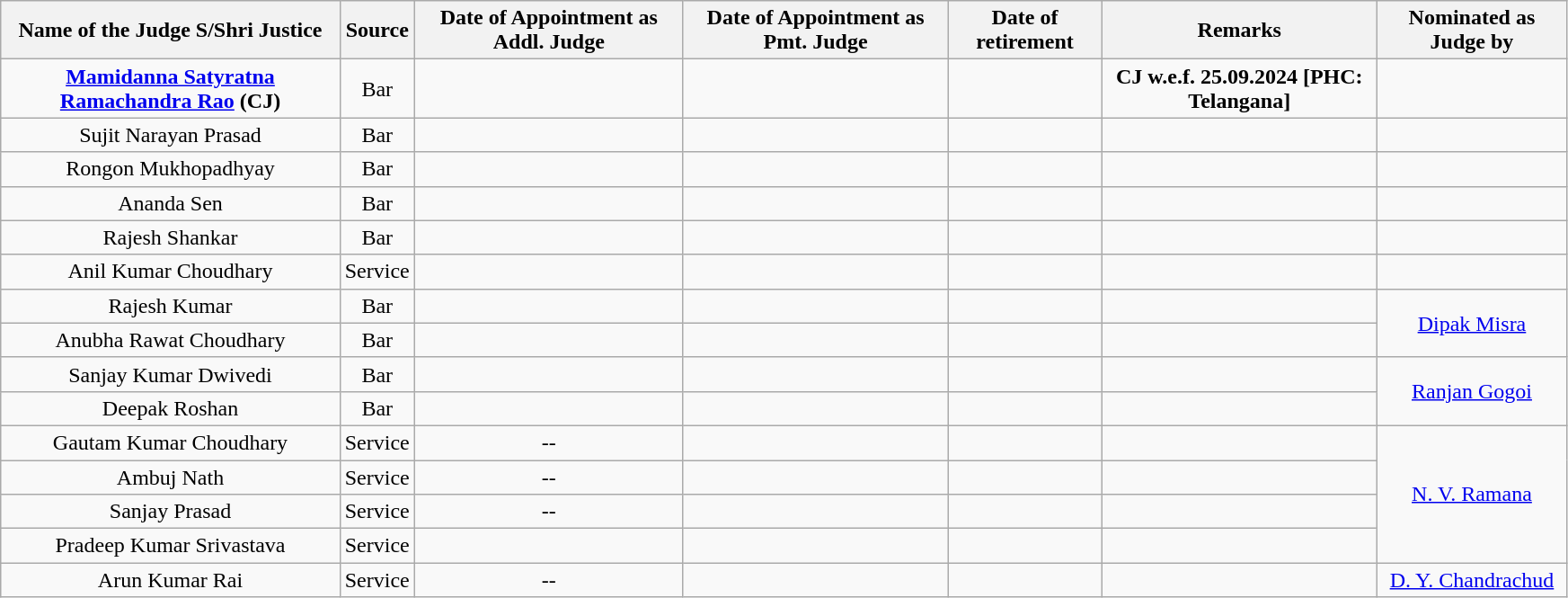<table class="wikitable sortable static-row-numbers static-row-header" style="text-align:center" width="92%">
<tr>
<th>Name of the Judge S/Shri Justice</th>
<th>Source</th>
<th>Date of Appointment as Addl. Judge</th>
<th>Date of Appointment as Pmt. Judge</th>
<th>Date of retirement</th>
<th>Remarks</th>
<th>Nominated as Judge by</th>
</tr>
<tr>
<td><strong><a href='#'>Mamidanna Satyratna Ramachandra Rao</a> (CJ)</strong></td>
<td>Bar</td>
<td></td>
<td></td>
<td></td>
<td><strong>CJ w.e.f. 25.09.2024 [PHC: Telangana]</strong></td>
<td></td>
</tr>
<tr>
<td>Sujit Narayan Prasad</td>
<td>Bar</td>
<td></td>
<td></td>
<td></td>
<td></td>
<td></td>
</tr>
<tr>
<td>Rongon Mukhopadhyay</td>
<td>Bar</td>
<td></td>
<td></td>
<td></td>
<td></td>
<td></td>
</tr>
<tr>
<td>Ananda Sen</td>
<td>Bar</td>
<td></td>
<td></td>
<td></td>
<td></td>
<td></td>
</tr>
<tr>
<td>Rajesh Shankar</td>
<td>Bar</td>
<td></td>
<td></td>
<td></td>
<td></td>
<td></td>
</tr>
<tr>
<td>Anil Kumar Choudhary</td>
<td>Service</td>
<td></td>
<td></td>
<td></td>
<td></td>
<td></td>
</tr>
<tr>
<td>Rajesh Kumar</td>
<td>Bar</td>
<td></td>
<td></td>
<td></td>
<td></td>
<td rowspan="2"><a href='#'>Dipak Misra</a></td>
</tr>
<tr>
<td>Anubha Rawat Choudhary</td>
<td>Bar</td>
<td></td>
<td></td>
<td></td>
<td></td>
</tr>
<tr>
<td>Sanjay Kumar Dwivedi</td>
<td>Bar</td>
<td></td>
<td></td>
<td></td>
<td></td>
<td rowspan="2"><a href='#'>Ranjan Gogoi</a></td>
</tr>
<tr>
<td>Deepak Roshan</td>
<td>Bar</td>
<td></td>
<td></td>
<td></td>
<td></td>
</tr>
<tr>
<td>Gautam Kumar Choudhary</td>
<td>Service</td>
<td>--</td>
<td></td>
<td></td>
<td></td>
<td rowspan="4"><a href='#'>N. V. Ramana</a></td>
</tr>
<tr>
<td>Ambuj Nath</td>
<td>Service</td>
<td>--</td>
<td></td>
<td></td>
<td></td>
</tr>
<tr>
<td>Sanjay Prasad</td>
<td>Service</td>
<td>--</td>
<td></td>
<td></td>
<td></td>
</tr>
<tr>
<td>Pradeep Kumar Srivastava</td>
<td>Service</td>
<td></td>
<td></td>
<td></td>
<td></td>
</tr>
<tr>
<td>Arun Kumar Rai</td>
<td>Service</td>
<td>--</td>
<td></td>
<td></td>
<td></td>
<td><a href='#'>D. Y. Chandrachud</a></td>
</tr>
</table>
